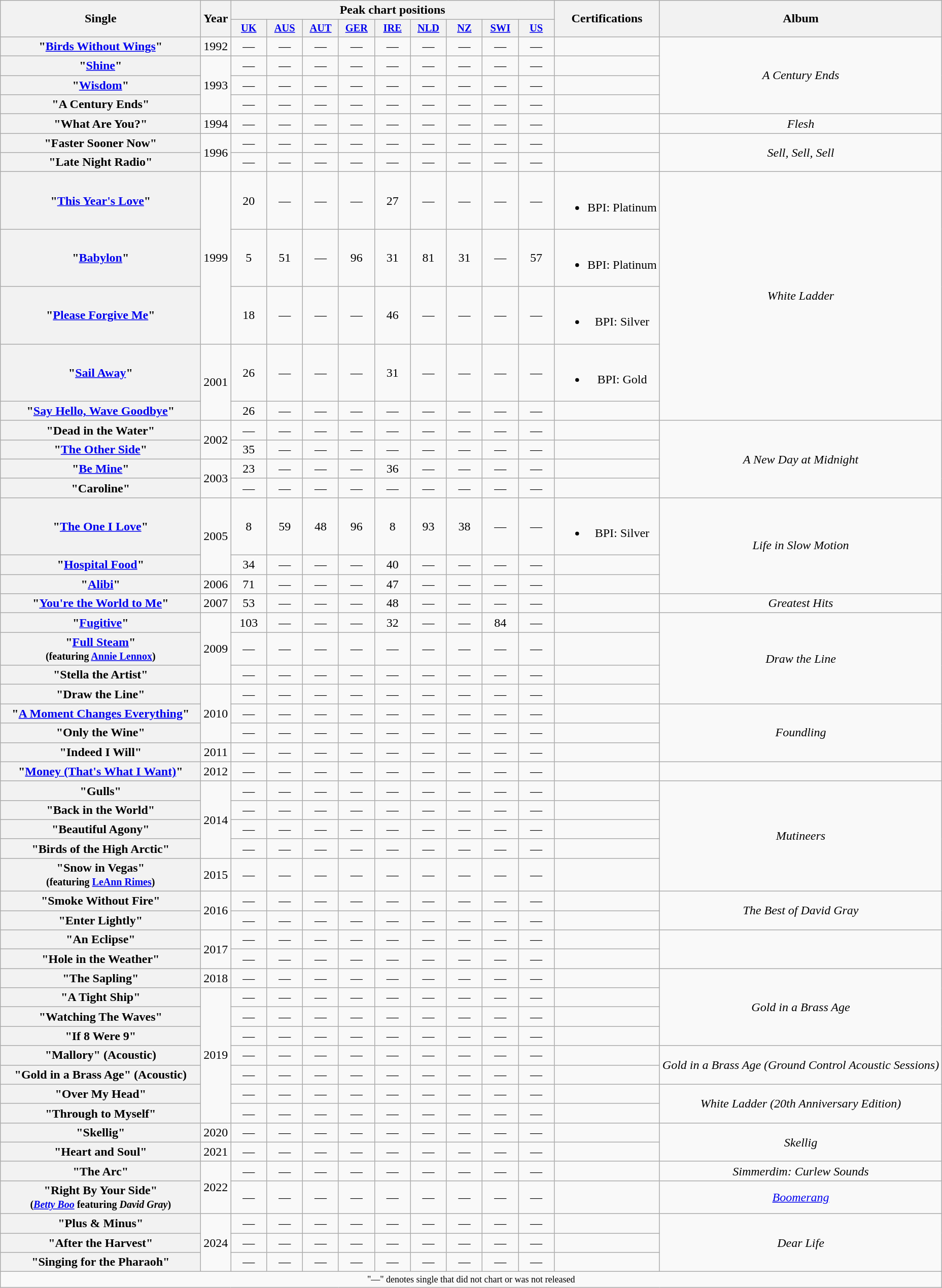<table class="wikitable plainrowheaders" style="text-align:center;" border="1">
<tr>
<th scope="colw" rowspan="2" style="width:16em;">Single</th>
<th scope="col" rowspan="2">Year</th>
<th scope="col" colspan="9">Peak chart positions</th>
<th scope="col" rowspan="2">Certifications</th>
<th scope="col" rowspan="2">Album</th>
</tr>
<tr>
<th scope="col" style="width:3em;font-size:85%;"><a href='#'>UK</a><br></th>
<th scope="col" style="width:3em;font-size:85%;"><a href='#'>AUS</a><br></th>
<th scope="col" style="width:3em;font-size:85%;"><a href='#'>AUT</a><br></th>
<th scope="col" style="width:3em;font-size:85%;"><a href='#'>GER</a><br></th>
<th scope="col" style="width:3em;font-size:85%;"><a href='#'>IRE</a><br></th>
<th scope="col" style="width:3em;font-size:85%;"><a href='#'>NLD</a><br></th>
<th scope="col" style="width:3em;font-size:85%;"><a href='#'>NZ</a><br></th>
<th scope="col" style="width:3em;font-size:85%;"><a href='#'>SWI</a><br></th>
<th scope="col" style="width:3em;font-size:85%;"><a href='#'>US</a><br></th>
</tr>
<tr>
<th scope="row">"<a href='#'>Birds Without Wings</a>"</th>
<td>1992</td>
<td>—</td>
<td>—</td>
<td>—</td>
<td>—</td>
<td>—</td>
<td>—</td>
<td>—</td>
<td>—</td>
<td>—</td>
<td></td>
<td rowspan="4"><em>A Century Ends</em></td>
</tr>
<tr>
<th scope="row">"<a href='#'>Shine</a>"</th>
<td rowspan="3">1993</td>
<td>—</td>
<td>—</td>
<td>—</td>
<td>—</td>
<td>—</td>
<td>—</td>
<td>—</td>
<td>—</td>
<td>—</td>
<td></td>
</tr>
<tr>
<th scope="row">"<a href='#'>Wisdom</a>"</th>
<td>—</td>
<td>—</td>
<td>—</td>
<td>—</td>
<td>—</td>
<td>—</td>
<td>—</td>
<td>—</td>
<td>—</td>
<td></td>
</tr>
<tr>
<th scope="row">"A Century Ends"</th>
<td>—</td>
<td>—</td>
<td>—</td>
<td>—</td>
<td>—</td>
<td>—</td>
<td>—</td>
<td>—</td>
<td>—</td>
<td></td>
</tr>
<tr>
<th scope="row">"What Are You?"</th>
<td>1994</td>
<td>—</td>
<td>—</td>
<td>—</td>
<td>—</td>
<td>—</td>
<td>—</td>
<td>—</td>
<td>—</td>
<td>—</td>
<td></td>
<td><em>Flesh</em></td>
</tr>
<tr>
<th scope="row">"Faster Sooner Now"</th>
<td rowspan="2">1996</td>
<td>—</td>
<td>—</td>
<td>—</td>
<td>—</td>
<td>—</td>
<td>—</td>
<td>—</td>
<td>—</td>
<td>—</td>
<td></td>
<td rowspan="2"><em>Sell, Sell, Sell</em></td>
</tr>
<tr>
<th scope="row">"Late Night Radio"</th>
<td>—</td>
<td>—</td>
<td>—</td>
<td>—</td>
<td>—</td>
<td>—</td>
<td>—</td>
<td>—</td>
<td>—</td>
<td></td>
</tr>
<tr>
<th scope="row">"<a href='#'>This Year's Love</a>"</th>
<td rowspan="3">1999</td>
<td>20</td>
<td>—</td>
<td>—</td>
<td>—</td>
<td>27</td>
<td>—</td>
<td>—</td>
<td>—</td>
<td>—</td>
<td><br><ul><li>BPI: Platinum</li></ul></td>
<td rowspan="5"><em>White Ladder</em></td>
</tr>
<tr>
<th scope="row">"<a href='#'>Babylon</a>"</th>
<td>5</td>
<td>51</td>
<td>—</td>
<td>96</td>
<td>31</td>
<td>81</td>
<td>31</td>
<td>—</td>
<td>57</td>
<td><br><ul><li>BPI: Platinum</li></ul></td>
</tr>
<tr>
<th scope="row">"<a href='#'>Please Forgive Me</a>"</th>
<td>18</td>
<td>—</td>
<td>—</td>
<td>—</td>
<td>46</td>
<td>—</td>
<td>—</td>
<td>—</td>
<td>—</td>
<td><br><ul><li>BPI: Silver</li></ul></td>
</tr>
<tr>
<th scope="row">"<a href='#'>Sail Away</a>"</th>
<td rowspan="2">2001</td>
<td>26</td>
<td>—</td>
<td>—</td>
<td>—</td>
<td>31</td>
<td>—</td>
<td>—</td>
<td>—</td>
<td>—</td>
<td><br><ul><li>BPI: Gold</li></ul></td>
</tr>
<tr>
<th scope="row">"<a href='#'>Say Hello, Wave Goodbye</a>"</th>
<td>26</td>
<td>—</td>
<td>—</td>
<td>—</td>
<td>—</td>
<td>—</td>
<td>—</td>
<td>—</td>
<td>—</td>
<td></td>
</tr>
<tr>
<th scope="row">"Dead in the Water"</th>
<td rowspan="2">2002</td>
<td>—</td>
<td>—</td>
<td>—</td>
<td>—</td>
<td>—</td>
<td>—</td>
<td>—</td>
<td>—</td>
<td>—</td>
<td></td>
<td rowspan="4"><em>A New Day at Midnight</em></td>
</tr>
<tr>
<th scope="row">"<a href='#'>The Other Side</a>"</th>
<td>35</td>
<td>—</td>
<td>—</td>
<td>—</td>
<td>—</td>
<td>—</td>
<td>—</td>
<td>—</td>
<td>—</td>
<td></td>
</tr>
<tr>
<th scope="row">"<a href='#'>Be Mine</a>"</th>
<td rowspan="2">2003</td>
<td>23</td>
<td>—</td>
<td>—</td>
<td>—</td>
<td>36</td>
<td>—</td>
<td>—</td>
<td>—</td>
<td>—</td>
<td></td>
</tr>
<tr>
<th scope="row">"Caroline"</th>
<td>—</td>
<td>—</td>
<td>—</td>
<td>—</td>
<td>—</td>
<td>—</td>
<td>—</td>
<td>—</td>
<td>—</td>
<td></td>
</tr>
<tr>
<th scope="row">"<a href='#'>The One I Love</a>"</th>
<td rowspan="2">2005</td>
<td>8</td>
<td>59</td>
<td>48</td>
<td>96</td>
<td>8</td>
<td>93</td>
<td>38</td>
<td>—</td>
<td>—</td>
<td><br><ul><li>BPI: Silver</li></ul></td>
<td rowspan="3"><em>Life in Slow Motion</em></td>
</tr>
<tr>
<th scope="row">"<a href='#'>Hospital Food</a>"</th>
<td>34</td>
<td>—</td>
<td>—</td>
<td>—</td>
<td>40</td>
<td>—</td>
<td>—</td>
<td>—</td>
<td>—</td>
<td></td>
</tr>
<tr>
<th scope="row">"<a href='#'>Alibi</a>"</th>
<td>2006</td>
<td>71</td>
<td>—</td>
<td>—</td>
<td>—</td>
<td>47</td>
<td>—</td>
<td>—</td>
<td>—</td>
<td>—</td>
<td></td>
</tr>
<tr>
<th scope="row">"<a href='#'>You're the World to Me</a>"</th>
<td>2007</td>
<td>53</td>
<td>—</td>
<td>—</td>
<td>—</td>
<td>48</td>
<td>—</td>
<td>—</td>
<td>—</td>
<td>—</td>
<td></td>
<td><em>Greatest Hits</em></td>
</tr>
<tr>
<th scope="row">"<a href='#'>Fugitive</a>"</th>
<td rowspan="3">2009</td>
<td>103</td>
<td>—</td>
<td>—</td>
<td>—</td>
<td>32</td>
<td>—</td>
<td>—</td>
<td>84</td>
<td>—</td>
<td></td>
<td rowspan="4"><em>Draw the Line</em></td>
</tr>
<tr>
<th scope="row">"<a href='#'>Full Steam</a>"<br><small>(featuring <a href='#'>Annie Lennox</a>)</small></th>
<td>—</td>
<td>—</td>
<td>—</td>
<td>—</td>
<td>—</td>
<td>—</td>
<td>—</td>
<td>—</td>
<td>—</td>
<td></td>
</tr>
<tr>
<th scope="row">"Stella the Artist"</th>
<td>—</td>
<td>—</td>
<td>—</td>
<td>—</td>
<td>—</td>
<td>—</td>
<td>—</td>
<td>—</td>
<td>—</td>
<td></td>
</tr>
<tr>
<th scope="row">"Draw the Line"</th>
<td rowspan="3">2010</td>
<td>—</td>
<td>—</td>
<td>—</td>
<td>—</td>
<td>—</td>
<td>—</td>
<td>—</td>
<td>—</td>
<td>—</td>
<td></td>
</tr>
<tr>
<th scope="row">"<a href='#'>A Moment Changes Everything</a>"</th>
<td>—</td>
<td>—</td>
<td>—</td>
<td>—</td>
<td>—</td>
<td>—</td>
<td>—</td>
<td>—</td>
<td>—</td>
<td></td>
<td rowspan="3"><em>Foundling</em></td>
</tr>
<tr>
<th scope="row">"Only the Wine"</th>
<td>—</td>
<td>—</td>
<td>—</td>
<td>—</td>
<td>—</td>
<td>—</td>
<td>—</td>
<td>—</td>
<td>—</td>
<td></td>
</tr>
<tr>
<th scope="row">"Indeed I Will"</th>
<td rowspan="1">2011</td>
<td>—</td>
<td>—</td>
<td>—</td>
<td>—</td>
<td>—</td>
<td>—</td>
<td>—</td>
<td>—</td>
<td>—</td>
<td></td>
</tr>
<tr>
<th scope="row">"<a href='#'>Money (That's What I Want)</a>"</th>
<td rowspan="1">2012</td>
<td>—</td>
<td>—</td>
<td>—</td>
<td>—</td>
<td>—</td>
<td>—</td>
<td>—</td>
<td>—</td>
<td>—</td>
<td></td>
<td></td>
</tr>
<tr>
<th scope="row">"Gulls"</th>
<td rowspan="4">2014</td>
<td>—</td>
<td>—</td>
<td>—</td>
<td>—</td>
<td>—</td>
<td>—</td>
<td>—</td>
<td>—</td>
<td>—</td>
<td></td>
<td rowspan="5"><em>Mutineers</em></td>
</tr>
<tr>
<th scope="row">"Back in the World"</th>
<td>—</td>
<td>—</td>
<td>—</td>
<td>—</td>
<td>—</td>
<td>—</td>
<td>—</td>
<td>—</td>
<td>—</td>
<td></td>
</tr>
<tr>
<th scope="row">"Beautiful Agony"</th>
<td>—</td>
<td>—</td>
<td>—</td>
<td>—</td>
<td>—</td>
<td>—</td>
<td>—</td>
<td>—</td>
<td>—</td>
<td></td>
</tr>
<tr>
<th scope="row">"Birds of the High Arctic"</th>
<td>—</td>
<td>—</td>
<td>—</td>
<td>—</td>
<td>—</td>
<td>—</td>
<td>—</td>
<td>—</td>
<td>—</td>
<td></td>
</tr>
<tr>
<th scope="row">"Snow in Vegas"<br><small>(featuring <a href='#'>LeAnn Rimes</a>)</small></th>
<td>2015</td>
<td>—</td>
<td>—</td>
<td>—</td>
<td>—</td>
<td>—</td>
<td>—</td>
<td>—</td>
<td>—</td>
<td>—</td>
<td></td>
</tr>
<tr>
<th scope="row">"Smoke Without Fire"</th>
<td rowspan="2">2016</td>
<td>—</td>
<td>—</td>
<td>—</td>
<td>—</td>
<td>—</td>
<td>—</td>
<td>—</td>
<td>—</td>
<td>—</td>
<td></td>
<td rowspan="2"><em>The Best of David Gray</em></td>
</tr>
<tr>
<th scope="row">"Enter Lightly"</th>
<td>—</td>
<td>—</td>
<td>—</td>
<td>—</td>
<td>—</td>
<td>—</td>
<td>—</td>
<td>—</td>
<td>—</td>
<td></td>
</tr>
<tr>
<th scope="row">"An Eclipse"</th>
<td rowspan="2">2017</td>
<td>—</td>
<td>—</td>
<td>—</td>
<td>—</td>
<td>—</td>
<td>—</td>
<td>—</td>
<td>—</td>
<td>—</td>
<td></td>
<td rowspan="2"></td>
</tr>
<tr>
<th scope="row">"Hole in the Weather"</th>
<td>—</td>
<td>—</td>
<td>—</td>
<td>—</td>
<td>—</td>
<td>—</td>
<td>—</td>
<td>—</td>
<td>—</td>
<td></td>
</tr>
<tr>
<th scope="row">"The Sapling"</th>
<td>2018</td>
<td>—</td>
<td>—</td>
<td>—</td>
<td>—</td>
<td>—</td>
<td>—</td>
<td>—</td>
<td>—</td>
<td>—</td>
<td></td>
<td rowspan="4"><em>Gold in a Brass Age</em></td>
</tr>
<tr>
<th scope="row">"A Tight Ship"</th>
<td rowspan="7">2019</td>
<td>—</td>
<td>—</td>
<td>—</td>
<td>—</td>
<td>—</td>
<td>—</td>
<td>—</td>
<td>—</td>
<td>—</td>
<td></td>
</tr>
<tr>
<th scope="row">"Watching The Waves"</th>
<td>—</td>
<td>—</td>
<td>—</td>
<td>—</td>
<td>—</td>
<td>—</td>
<td>—</td>
<td>—</td>
<td>—</td>
<td></td>
</tr>
<tr>
<th scope="row">"If 8 Were 9"</th>
<td>—</td>
<td>—</td>
<td>—</td>
<td>—</td>
<td>—</td>
<td>—</td>
<td>—</td>
<td>—</td>
<td>—</td>
<td></td>
</tr>
<tr>
<th scope="row">"Mallory" (Acoustic)</th>
<td>—</td>
<td>—</td>
<td>—</td>
<td>—</td>
<td>—</td>
<td>—</td>
<td>—</td>
<td>—</td>
<td>—</td>
<td></td>
<td rowspan="2"><em>Gold in a Brass Age (Ground Control Acoustic Sessions)</em></td>
</tr>
<tr>
<th scope="row">"Gold in a Brass Age" (Acoustic)</th>
<td>—</td>
<td>—</td>
<td>—</td>
<td>—</td>
<td>—</td>
<td>—</td>
<td>—</td>
<td>—</td>
<td>—</td>
<td></td>
</tr>
<tr>
<th scope="row">"Over My Head"</th>
<td>—</td>
<td>—</td>
<td>—</td>
<td>—</td>
<td>—</td>
<td>—</td>
<td>—</td>
<td>—</td>
<td>—</td>
<td></td>
<td rowspan="2"><em>White Ladder (20th Anniversary Edition)</em></td>
</tr>
<tr>
<th scope="row">"Through to Myself"</th>
<td>—</td>
<td>—</td>
<td>—</td>
<td>—</td>
<td>—</td>
<td>—</td>
<td>—</td>
<td>—</td>
<td>—</td>
<td></td>
</tr>
<tr>
<th scope="row">"Skellig"</th>
<td rowspan="1">2020</td>
<td>—</td>
<td>—</td>
<td>—</td>
<td>—</td>
<td>—</td>
<td>—</td>
<td>—</td>
<td>—</td>
<td>—</td>
<td></td>
<td rowspan="2"><em>Skellig</em></td>
</tr>
<tr>
<th scope="row">"Heart and Soul"</th>
<td rowspan="1">2021</td>
<td>—</td>
<td>—</td>
<td>—</td>
<td>—</td>
<td>—</td>
<td>—</td>
<td>—</td>
<td>—</td>
<td>—</td>
<td></td>
</tr>
<tr>
<th scope="row">"The Arc"</th>
<td rowspan="2">2022</td>
<td>—</td>
<td>—</td>
<td>—</td>
<td>—</td>
<td>—</td>
<td>—</td>
<td>—</td>
<td>—</td>
<td>—</td>
<td></td>
<td><em>Simmerdim: Curlew Sounds</em></td>
</tr>
<tr>
<th scope="row">"Right By Your Side"<br><small>(<em><a href='#'>Betty Boo</a></em> featuring <em>David Gray</em>)</small></th>
<td>—</td>
<td>—</td>
<td>—</td>
<td>—</td>
<td>—</td>
<td>—</td>
<td>—</td>
<td>—</td>
<td>—</td>
<td></td>
<td><em><a href='#'>Boomerang</a></em></td>
</tr>
<tr>
<th scope="row">"Plus & Minus"</th>
<td rowspan="3">2024</td>
<td>—</td>
<td>—</td>
<td>—</td>
<td>—</td>
<td>—</td>
<td>—</td>
<td>—</td>
<td>—</td>
<td>—</td>
<td></td>
<td rowspan="3"><em>Dear Life</em></td>
</tr>
<tr>
<th scope="row">"After the Harvest"</th>
<td>—</td>
<td>—</td>
<td>—</td>
<td>—</td>
<td>—</td>
<td>—</td>
<td>—</td>
<td>—</td>
<td>—</td>
<td></td>
</tr>
<tr>
<th scope="row">"Singing for the Pharaoh"</th>
<td>—</td>
<td>—</td>
<td>—</td>
<td>—</td>
<td>—</td>
<td>—</td>
<td>—</td>
<td>—</td>
<td>—</td>
<td></td>
</tr>
<tr>
<td colspan="15" style="font-size:9pt">"—" denotes single that did not chart or was not released</td>
</tr>
</table>
